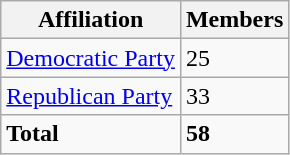<table class="wikitable">
<tr>
<th>Affiliation</th>
<th>Members</th>
</tr>
<tr>
<td><a href='#'>Democratic Party</a></td>
<td>25</td>
</tr>
<tr>
<td><a href='#'>Republican Party</a></td>
<td>33</td>
</tr>
<tr>
<td><strong>Total</strong><br></td>
<td><strong>58</strong></td>
</tr>
</table>
